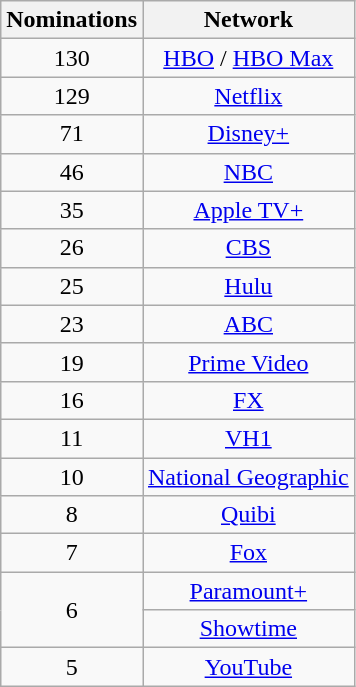<table class="wikitable sortable" style="text-align: center; max-width:20em">
<tr>
<th scope="col">Nominations</th>
<th scope="col">Network</th>
</tr>
<tr>
<td scope="row">130</td>
<td><a href='#'>HBO</a> / <a href='#'>HBO Max</a></td>
</tr>
<tr>
<td scope="row">129</td>
<td><a href='#'>Netflix</a></td>
</tr>
<tr>
<td scope="row">71</td>
<td><a href='#'>Disney+</a></td>
</tr>
<tr>
<td scope="row">46</td>
<td><a href='#'>NBC</a></td>
</tr>
<tr>
<td scope="row">35</td>
<td><a href='#'>Apple TV+</a></td>
</tr>
<tr>
<td scope="row">26</td>
<td><a href='#'>CBS</a></td>
</tr>
<tr>
<td scope="row">25</td>
<td><a href='#'>Hulu</a></td>
</tr>
<tr>
<td scope="row">23</td>
<td><a href='#'>ABC</a></td>
</tr>
<tr>
<td scope="row">19</td>
<td><a href='#'>Prime Video</a></td>
</tr>
<tr>
<td scope="row">16</td>
<td><a href='#'>FX</a></td>
</tr>
<tr>
<td scope="row">11</td>
<td><a href='#'>VH1</a></td>
</tr>
<tr>
<td scope="row">10</td>
<td><a href='#'>National Geographic</a></td>
</tr>
<tr>
<td scope="row">8</td>
<td><a href='#'>Quibi</a></td>
</tr>
<tr>
<td scope="row">7</td>
<td><a href='#'>Fox</a></td>
</tr>
<tr>
<td scope="row" rowspan="2">6</td>
<td><a href='#'>Paramount+</a></td>
</tr>
<tr>
<td><a href='#'>Showtime</a></td>
</tr>
<tr>
<td scope="row">5</td>
<td><a href='#'>YouTube</a></td>
</tr>
</table>
